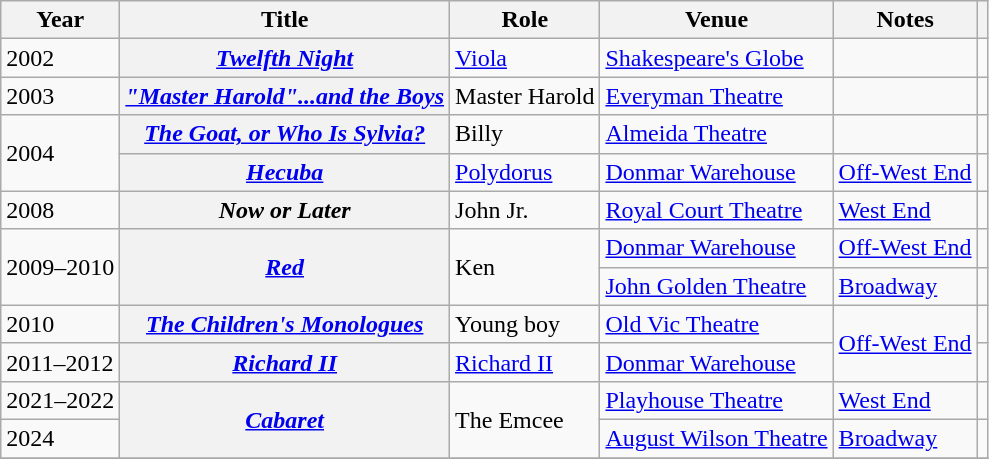<table class="wikitable sortable plainrowheaders">
<tr>
<th scope="col">Year</th>
<th scope="col">Title</th>
<th scope="col">Role</th>
<th scope="col" class="unsortable">Venue</th>
<th scope="col" class="unsortable">Notes</th>
<th scope="col" class="unsortable"></th>
</tr>
<tr>
<td>2002</td>
<th scope="row"><em><a href='#'>Twelfth Night</a></em></th>
<td><a href='#'>Viola</a></td>
<td><a href='#'>Shakespeare's Globe</a></td>
<td></td>
<td style="text-align:center;"></td>
</tr>
<tr>
<td>2003</td>
<th scope="row" data-sort-value="Master Harold...and the Boys"><em><a href='#'>"Master Harold"...and the Boys</a></em></th>
<td>Master Harold</td>
<td><a href='#'>Everyman Theatre</a></td>
<td></td>
<td style="text-align:center;"></td>
</tr>
<tr>
<td rowspan=2>2004</td>
<th scope="row" data-sort-value="Goat, or Who Is Sylvia, The"><em><a href='#'>The Goat, or Who Is Sylvia?</a></em></th>
<td>Billy</td>
<td><a href='#'>Almeida Theatre</a></td>
<td></td>
<td style="text-align:center;"></td>
</tr>
<tr>
<th scope="row"><em><a href='#'>Hecuba</a></em></th>
<td><a href='#'>Polydorus</a></td>
<td><a href='#'>Donmar Warehouse</a></td>
<td><a href='#'>Off-West End</a></td>
<td style="text-align:center;"></td>
</tr>
<tr>
<td>2008</td>
<th scope="row"><em>Now or Later</em></th>
<td>John Jr.</td>
<td><a href='#'>Royal Court Theatre</a></td>
<td><a href='#'>West End</a></td>
<td style="text-align:center;"></td>
</tr>
<tr>
<td rowspan=2>2009–2010</td>
<th rowspan=2 scope="row"><em><a href='#'>Red</a></em></th>
<td rowspan=2>Ken</td>
<td><a href='#'>Donmar Warehouse</a></td>
<td><a href='#'>Off-West End</a></td>
<td style="text-align:center;"></td>
</tr>
<tr>
<td><a href='#'>John Golden Theatre</a></td>
<td><a href='#'>Broadway</a></td>
<td style="text-align:center;"></td>
</tr>
<tr>
<td>2010</td>
<th scope="row"><em><a href='#'>The Children's Monologues</a></em></th>
<td>Young boy</td>
<td><a href='#'>Old Vic Theatre</a></td>
<td rowspan=2><a href='#'>Off-West End</a></td>
<td style="text-align: center;"></td>
</tr>
<tr>
<td>2011–2012</td>
<th scope="row"><em><a href='#'>Richard II</a></em></th>
<td><a href='#'>Richard II</a></td>
<td><a href='#'>Donmar Warehouse</a></td>
<td style="text-align:center;"></td>
</tr>
<tr>
<td>2021–2022</td>
<th rowspan=2 scope="row"><em><a href='#'>Cabaret</a></em></th>
<td rowspan=2>The Emcee</td>
<td><a href='#'>Playhouse Theatre</a></td>
<td><a href='#'>West End</a></td>
<td style="text-align:center;"></td>
</tr>
<tr>
<td>2024</td>
<td><a href='#'>August Wilson Theatre</a></td>
<td><a href='#'>Broadway</a></td>
<td style="text-align:center;"></td>
</tr>
<tr>
</tr>
</table>
